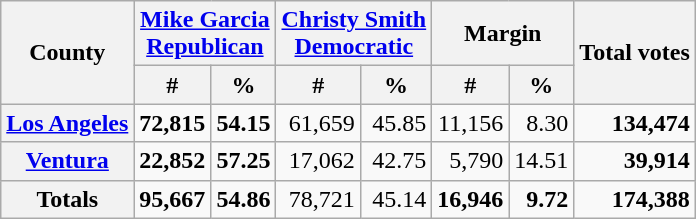<table class="wikitable sortable"  style="text-align:right">
<tr>
<th rowspan="2">County</th>
<th colspan="2"><a href='#'>Mike Garcia</a><br><a href='#'>Republican</a></th>
<th colspan="2"><a href='#'>Christy Smith</a><br><a href='#'>Democratic</a></th>
<th colspan="2">Margin</th>
<th rowspan="2">Total votes</th>
</tr>
<tr>
<th data-sort-type="number" style="text-align:center;">#</th>
<th data-sort-type="number" style="text-align:center;">%</th>
<th data-sort-type="number" style="text-align:center;">#</th>
<th data-sort-type="number" style="text-align:center;">%</th>
<th data-sort-type="number" style="text-align:center;">#</th>
<th data-sort-type="number" style="text-align:center;">%</th>
</tr>
<tr>
<th><a href='#'>Los Angeles</a> </th>
<td><strong>72,815</strong></td>
<td><strong>54.15</strong></td>
<td>61,659</td>
<td>45.85</td>
<td>11,156</td>
<td>8.30</td>
<td><strong>134,474</strong></td>
</tr>
<tr>
<th><a href='#'>Ventura</a> </th>
<td><strong>22,852</strong></td>
<td><strong>57.25</strong></td>
<td>17,062</td>
<td>42.75</td>
<td>5,790</td>
<td>14.51</td>
<td><strong>39,914</strong></td>
</tr>
<tr>
<th data-sort-value="ZZZ">Totals</th>
<td><strong>95,667</strong></td>
<td><strong>54.86</strong></td>
<td>78,721</td>
<td>45.14</td>
<td><strong>16,946</strong></td>
<td><strong>9.72</strong></td>
<td><strong>174,388</strong></td>
</tr>
</table>
